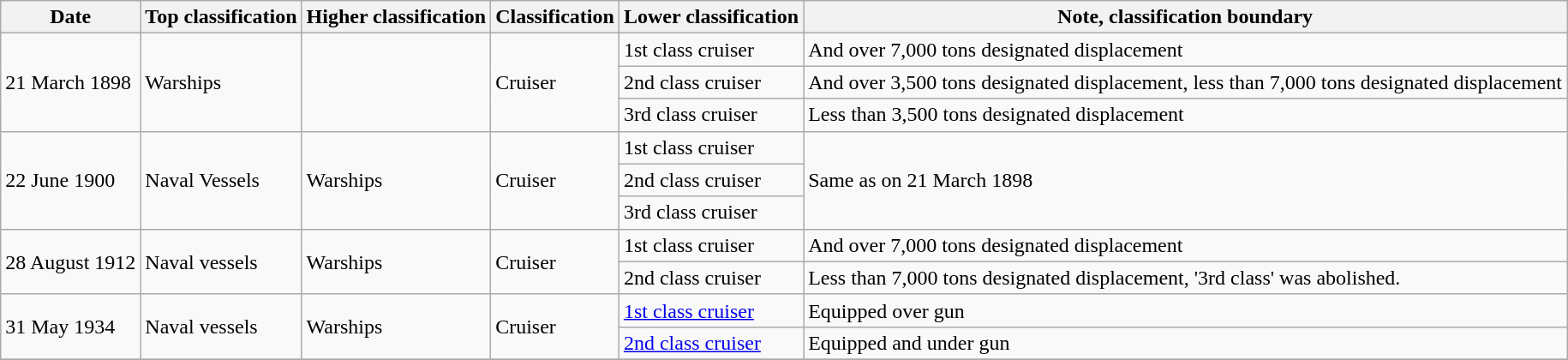<table class="wikitable">
<tr>
<th>Date</th>
<th>Top classification</th>
<th>Higher classification</th>
<th>Classification</th>
<th>Lower classification</th>
<th>Note, classification boundary</th>
</tr>
<tr>
<td rowspan="3">21 March 1898</td>
<td rowspan="3">Warships</td>
<td rowspan="3"></td>
<td rowspan="3">Cruiser</td>
<td>1st class cruiser</td>
<td>And over 7,000 tons designated displacement</td>
</tr>
<tr>
<td>2nd class cruiser</td>
<td>And over 3,500 tons designated displacement, less than 7,000 tons designated displacement</td>
</tr>
<tr>
<td>3rd class cruiser</td>
<td>Less than 3,500 tons designated displacement</td>
</tr>
<tr>
<td rowspan="3">22 June 1900</td>
<td rowspan="3">Naval Vessels</td>
<td rowspan="3">Warships</td>
<td rowspan="3">Cruiser</td>
<td>1st class cruiser</td>
<td rowspan="3">Same as on 21 March 1898</td>
</tr>
<tr>
<td>2nd class cruiser</td>
</tr>
<tr>
<td>3rd class cruiser</td>
</tr>
<tr>
<td rowspan="2">28 August 1912</td>
<td rowspan="2">Naval vessels</td>
<td rowspan="2">Warships</td>
<td rowspan="2">Cruiser</td>
<td>1st class cruiser</td>
<td>And over 7,000 tons designated displacement</td>
</tr>
<tr>
<td>2nd class cruiser</td>
<td>Less than 7,000 tons designated displacement, '3rd class' was abolished.</td>
</tr>
<tr>
<td rowspan="2">31 May 1934</td>
<td rowspan="2">Naval vessels</td>
<td rowspan="2">Warships</td>
<td rowspan="2">Cruiser</td>
<td><a href='#'>1st class cruiser</a></td>
<td>Equipped over  gun</td>
</tr>
<tr>
<td><a href='#'>2nd class cruiser</a></td>
<td>Equipped and under  gun</td>
</tr>
<tr>
</tr>
</table>
